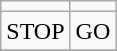<table class="wikitable">
<tr align="center">
<td></td>
<td></td>
</tr>
<tr>
<td>STOP</td>
<td>GO</td>
</tr>
<tr>
</tr>
</table>
